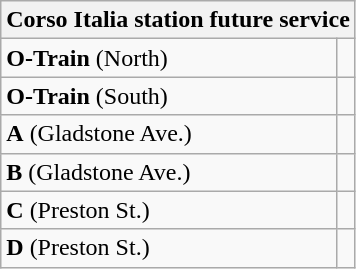<table class="wikitable">
<tr>
<th colspan="2">Corso Italia station future service</th>
</tr>
<tr>
<td><strong>O-Train</strong> (North)</td>
<td></td>
</tr>
<tr>
<td><strong>O-Train</strong> (South)</td>
<td></td>
</tr>
<tr>
<td><strong>A</strong> (Gladstone Ave.)</td>
<td></td>
</tr>
<tr>
<td><strong>B</strong> (Gladstone Ave.)</td>
<td></td>
</tr>
<tr>
<td><strong>C</strong> (Preston St.)</td>
<td></td>
</tr>
<tr>
<td><strong>D</strong> (Preston St.)</td>
<td></td>
</tr>
</table>
